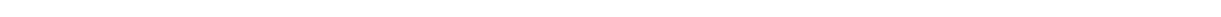<table style="width:88%; text-align:center;">
<tr style="color:white;">
<td style="background:"><strong>51</strong></td>
<td style="background:"><strong>27</strong></td>
<td style="background:"><strong>3</strong></td>
<td style="background:"><strong>59</strong></td>
</tr>
</table>
